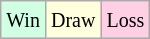<table class="wikitable">
<tr>
<td style="background-color: #d0ffe3;"><small>Win</small></td>
<td style="background-color: #ffffdd;"><small>Draw</small></td>
<td style="background-color: #ffd0e3;"><small>Loss</small></td>
</tr>
</table>
